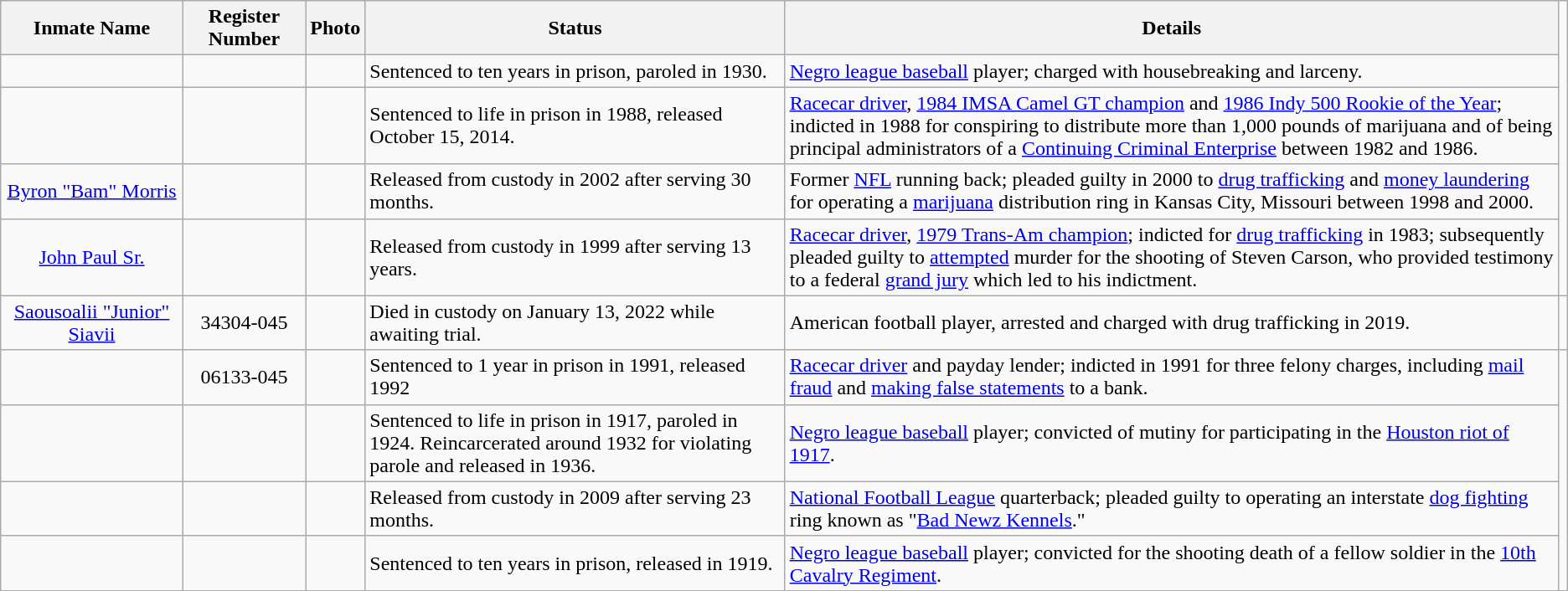<table class="wikitable sortable">
<tr>
<th width=12%>Inmate Name</th>
<th width=8%>Register Number</th>
<th>Photo</th>
<th width=28%>Status</th>
<th width=52%>Details</th>
</tr>
<tr>
<td style="text-align:center;"></td>
<td style="text-align:center;"></td>
<td></td>
<td>Sentenced to ten years in prison, paroled in 1930.</td>
<td><a href='#'>Negro league baseball</a> player; charged with housebreaking and larceny.</td>
</tr>
<tr>
<td style="text-align:center;"></td>
<td style="text-align:center;"></td>
<td></td>
<td>Sentenced to life in prison in 1988, released October 15, 2014.</td>
<td><a href='#'>Racecar driver</a>, <a href='#'>1984 IMSA Camel GT champion</a> and <a href='#'>1986 Indy 500 Rookie of the Year</a>; indicted in 1988 for conspiring to distribute more than 1,000 pounds of marijuana and of being principal administrators of a <a href='#'>Continuing Criminal Enterprise</a> between 1982 and 1986.</td>
</tr>
<tr>
<td style="text-align:center;"><a href='#'>Byron "Bam" Morris</a></td>
<td style="text-align:center;"></td>
<td></td>
<td>Released from custody in 2002 after serving 30 months.</td>
<td>Former <a href='#'>NFL</a> running back; pleaded guilty in 2000 to <a href='#'>drug trafficking</a> and <a href='#'>money laundering</a> for operating a <a href='#'>marijuana</a> distribution ring in Kansas City, Missouri between 1998 and 2000.</td>
</tr>
<tr>
<td style="text-align:center;"><a href='#'>John Paul Sr.</a></td>
<td style="text-align:center;"></td>
<td></td>
<td>Released from custody in 1999 after serving 13 years.</td>
<td><a href='#'>Racecar driver</a>, <a href='#'>1979 Trans-Am champion</a>; indicted for <a href='#'>drug trafficking</a> in 1983; subsequently pleaded guilty to <a href='#'>attempted</a> murder for the shooting of Steven Carson, who provided testimony to a federal <a href='#'>grand jury</a> which led to his indictment.</td>
</tr>
<tr>
<td style="text-align:center;"><a href='#'>Saousoalii "Junior" Siavii</a></td>
<td style="text-align:center;">34304-045</td>
<td></td>
<td>Died in custody on January 13, 2022 while awaiting trial.</td>
<td>American football player, arrested and charged with drug trafficking in 2019.</td>
<td></td>
</tr>
<tr>
<td style="text-align:center;"></td>
<td style="text-align:center;">06133-045</td>
<td></td>
<td>Sentenced to 1 year in prison in 1991, released 1992</td>
<td><a href='#'>Racecar driver</a> and payday lender; indicted in 1991 for three felony charges, including <a href='#'>mail fraud</a> and <a href='#'>making false statements</a> to a bank.</td>
</tr>
<tr>
<td style="text-align:center;"></td>
<td style="text-align:center;"></td>
<td></td>
<td>Sentenced to life in prison in 1917, paroled in 1924. Reincarcerated around 1932 for violating parole and released in 1936.</td>
<td><a href='#'>Negro league baseball</a> player; convicted of mutiny for participating in the <a href='#'>Houston riot of 1917</a>.</td>
</tr>
<tr>
<td style="text-align:center;"></td>
<td style="text-align:center;"></td>
<td></td>
<td>Released from custody in 2009 after serving 23 months.</td>
<td><a href='#'>National Football League</a> quarterback; pleaded guilty to operating an interstate <a href='#'>dog fighting</a> ring known as "<a href='#'>Bad Newz Kennels</a>."</td>
</tr>
<tr>
<td style="text-align:center;"></td>
<td style="text-align:center;"></td>
<td></td>
<td>Sentenced to ten years in prison, released in 1919.</td>
<td><a href='#'>Negro league baseball</a> player; convicted for the shooting death of a fellow soldier in the <a href='#'>10th Cavalry Regiment</a>.</td>
</tr>
</table>
